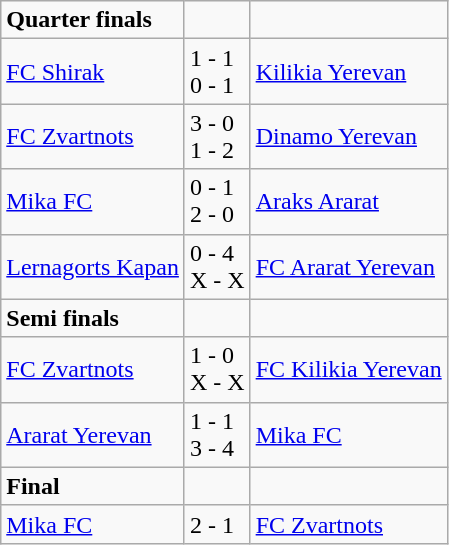<table class="wikitable">
<tr>
<td><strong>Quarter finals</strong></td>
<td></td>
<td></td>
</tr>
<tr>
<td><a href='#'>FC Shirak</a></td>
<td>1 - 1<br>0 - 1</td>
<td><a href='#'>Kilikia Yerevan</a></td>
</tr>
<tr>
<td><a href='#'>FC Zvartnots</a></td>
<td>3 - 0<br>1 - 2</td>
<td><a href='#'>Dinamo Yerevan</a></td>
</tr>
<tr>
<td><a href='#'>Mika FC</a></td>
<td>0 - 1<br>2 - 0</td>
<td><a href='#'>Araks Ararat</a></td>
</tr>
<tr>
<td><a href='#'>Lernagorts Kapan</a></td>
<td>0 - 4<br>X - X</td>
<td><a href='#'>FC Ararat Yerevan</a></td>
</tr>
<tr>
<td><strong>Semi finals</strong></td>
<td></td>
<td></td>
</tr>
<tr>
<td><a href='#'>FC Zvartnots</a></td>
<td>1 - 0<br>X - X</td>
<td><a href='#'>FC Kilikia Yerevan</a></td>
</tr>
<tr>
<td><a href='#'>Ararat Yerevan</a></td>
<td>1 - 1<br>3 - 4</td>
<td><a href='#'>Mika FC</a></td>
</tr>
<tr>
<td><strong>Final</strong></td>
<td></td>
<td></td>
</tr>
<tr>
<td><a href='#'>Mika FC</a></td>
<td>2 - 1</td>
<td><a href='#'>FC Zvartnots</a></td>
</tr>
</table>
